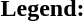<table class="toccolours" style="font-size:100%; white-space:nowrap;">
<tr>
<td><strong>Legend:</strong></td>
<td>      </td>
</tr>
<tr>
<td></td>
</tr>
<tr>
<td></td>
</tr>
<tr>
<td></td>
</tr>
</table>
